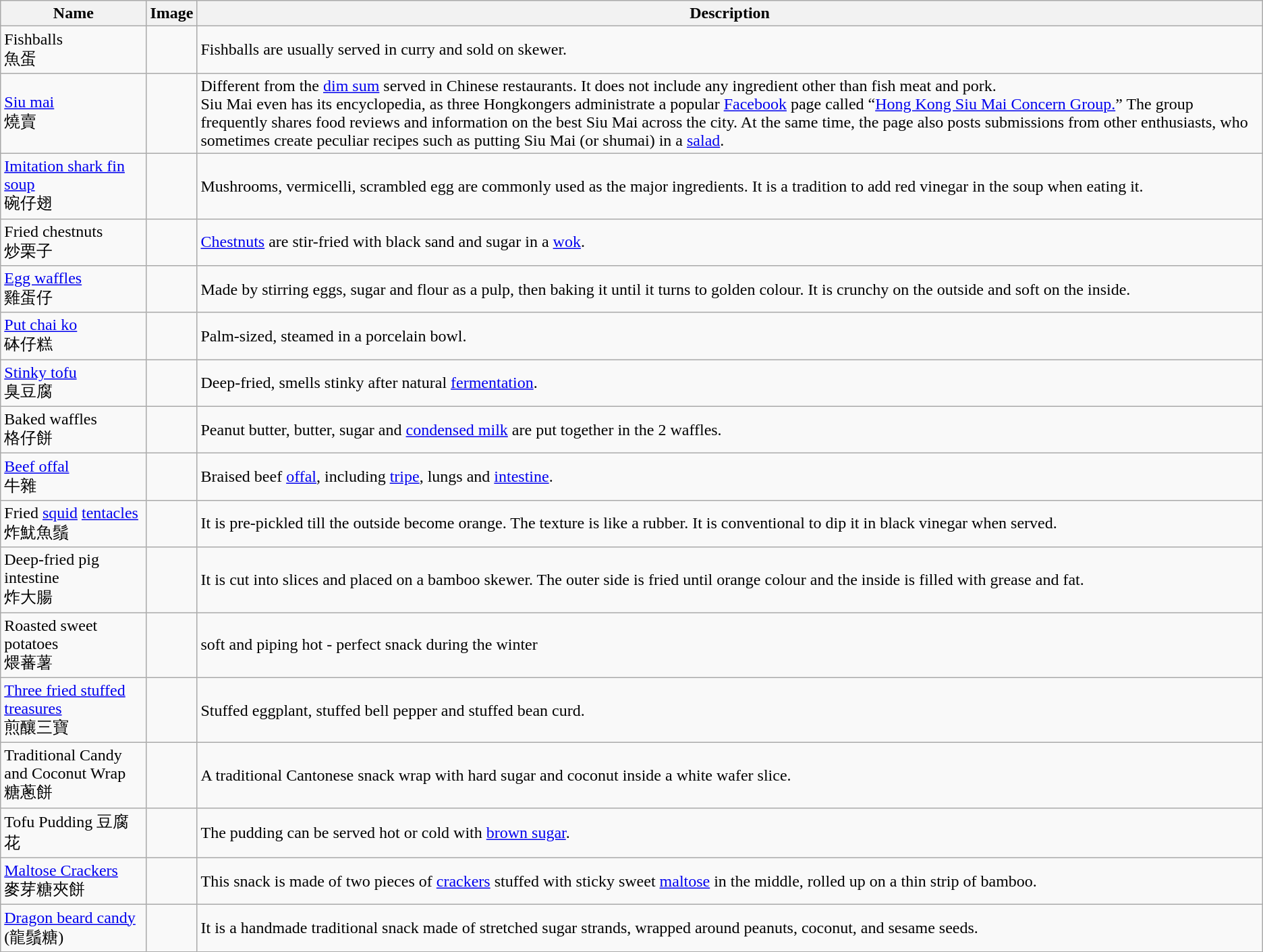<table class="wikitable">
<tr>
<th>Name</th>
<th>Image</th>
<th>Description</th>
</tr>
<tr>
<td>Fishballs<br>魚蛋</td>
<td></td>
<td>Fishballs are usually served in curry and sold on skewer.</td>
</tr>
<tr>
<td><a href='#'>Siu mai</a><br>燒賣</td>
<td></td>
<td>Different from the <a href='#'>dim sum</a> served in Chinese restaurants. It does not include any ingredient other than fish meat and pork.<br>Siu Mai even has its encyclopedia, as three Hongkongers administrate a popular <a href='#'>Facebook</a> page called “<a href='#'>Hong Kong Siu Mai Concern Group.</a>” The group frequently shares food reviews and information on the best Siu Mai across the city. At the same time, the page also posts submissions from other enthusiasts, who sometimes create peculiar recipes such as putting Siu Mai (or shumai) in a <a href='#'>salad</a>.</td>
</tr>
<tr>
<td><a href='#'>Imitation shark fin soup</a><br>碗仔翅</td>
<td></td>
<td>Mushrooms, vermicelli, scrambled egg are commonly used as the major ingredients. It is a tradition to add red vinegar in the soup when eating it.</td>
</tr>
<tr>
<td>Fried chestnuts<br>炒栗子</td>
<td></td>
<td><a href='#'>Chestnuts</a> are stir-fried with black sand and sugar in a <a href='#'>wok</a>.</td>
</tr>
<tr>
<td><a href='#'>Egg waffles</a><br>雞蛋仔</td>
<td></td>
<td>Made by stirring eggs, sugar and flour as a pulp, then baking it until it turns to golden colour. It is crunchy on the outside and soft on the inside.</td>
</tr>
<tr>
<td><a href='#'>Put chai ko</a><br>砵仔糕</td>
<td></td>
<td>Palm-sized, steamed in a porcelain bowl.</td>
</tr>
<tr>
<td><a href='#'>Stinky tofu</a><br>臭豆腐</td>
<td></td>
<td>Deep-fried, smells stinky after natural <a href='#'>fermentation</a>.</td>
</tr>
<tr>
<td>Baked waffles<br>格仔餅</td>
<td></td>
<td>Peanut butter, butter, sugar and <a href='#'>condensed milk</a> are put together in the 2 waffles.</td>
</tr>
<tr>
<td><a href='#'>Beef offal</a><br>牛雜</td>
<td></td>
<td>Braised beef <a href='#'>offal</a>, including <a href='#'>tripe</a>, lungs and <a href='#'>intestine</a>.</td>
</tr>
<tr>
<td>Fried <a href='#'>squid</a> <a href='#'>tentacles</a><br>炸魷魚鬚</td>
<td></td>
<td>It is pre-pickled till the outside become orange. The texture is like a rubber. It is conventional to dip it in black vinegar when served.</td>
</tr>
<tr>
<td>Deep-fried pig intestine<br>炸大腸</td>
<td></td>
<td>It is cut into slices and placed on a bamboo skewer. The outer side is fried until orange colour and the inside is filled with grease and fat.</td>
</tr>
<tr>
<td>Roasted sweet potatoes<br>煨蕃薯</td>
<td></td>
<td>soft and piping hot - perfect snack during the winter</td>
</tr>
<tr>
<td><a href='#'>Three fried stuffed treasures</a><br>煎釀三寶</td>
<td></td>
<td>Stuffed eggplant, stuffed bell pepper and stuffed bean curd.</td>
</tr>
<tr>
<td>Traditional Candy and Coconut Wrap<br>糖蔥餅</td>
<td></td>
<td>A traditional Cantonese snack wrap with hard sugar and coconut inside a white wafer slice.</td>
</tr>
<tr>
<td>Tofu Pudding 豆腐花</td>
<td></td>
<td>The pudding can be served hot or cold with <a href='#'>brown sugar</a>. </td>
</tr>
<tr>
<td><a href='#'>Maltose Crackers</a><br>麥芽糖夾餅</td>
<td></td>
<td>This snack is made of two pieces of <a href='#'>crackers</a> stuffed with sticky sweet <a href='#'>maltose</a> in the middle, rolled up on a thin strip of bamboo.</td>
</tr>
<tr>
<td><a href='#'>Dragon beard candy</a> (龍鬚糖)</td>
<td></td>
<td>It is a handmade traditional snack made of stretched sugar strands, wrapped around peanuts, coconut, and sesame seeds.</td>
</tr>
</table>
